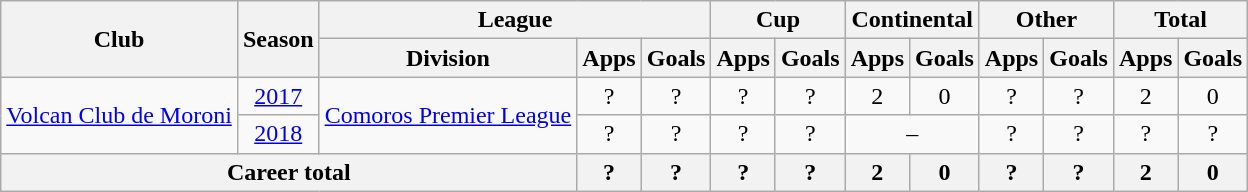<table class="wikitable" style="text-align: center">
<tr>
<th rowspan="2">Club</th>
<th rowspan="2">Season</th>
<th colspan="3">League</th>
<th colspan="2">Cup</th>
<th colspan="2">Continental</th>
<th colspan="2">Other</th>
<th colspan="2">Total</th>
</tr>
<tr>
<th>Division</th>
<th>Apps</th>
<th>Goals</th>
<th>Apps</th>
<th>Goals</th>
<th>Apps</th>
<th>Goals</th>
<th>Apps</th>
<th>Goals</th>
<th>Apps</th>
<th>Goals</th>
</tr>
<tr>
<td rowspan="2"><a href='#'>Volcan Club de Moroni</a></td>
<td><a href='#'>2017</a></td>
<td rowspan="2"><a href='#'>Comoros Premier League</a></td>
<td>?</td>
<td>?</td>
<td>?</td>
<td>?</td>
<td>2</td>
<td>0</td>
<td>?</td>
<td>?</td>
<td>2</td>
<td>0</td>
</tr>
<tr>
<td><a href='#'>2018</a></td>
<td>?</td>
<td>?</td>
<td>?</td>
<td>?</td>
<td colspan="2">–</td>
<td>?</td>
<td>?</td>
<td>?</td>
<td>?</td>
</tr>
<tr>
<th colspan="3"><strong>Career total</strong></th>
<th>?</th>
<th>?</th>
<th>?</th>
<th>?</th>
<th>2</th>
<th>0</th>
<th>?</th>
<th>?</th>
<th>2</th>
<th>0</th>
</tr>
</table>
